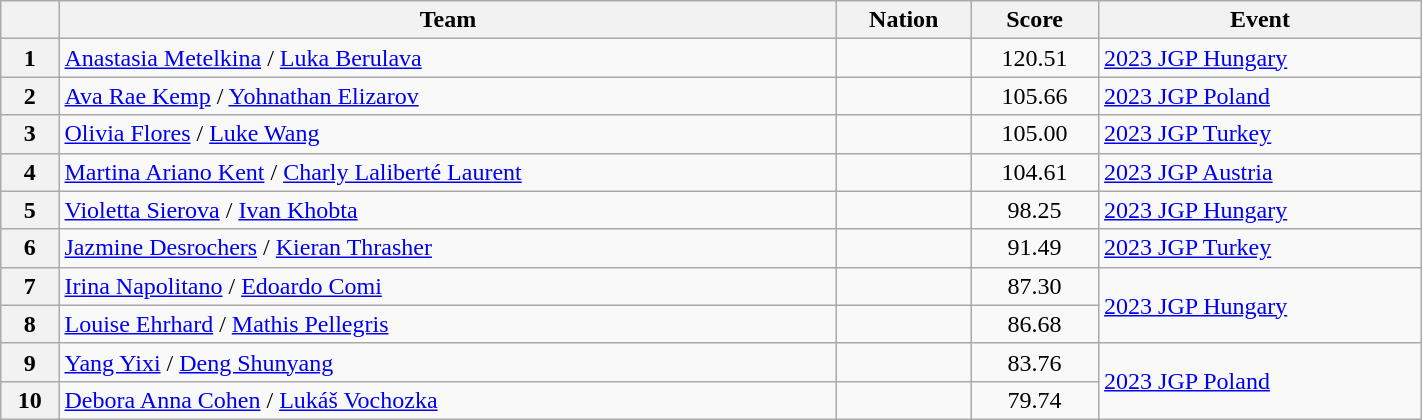<table class="wikitable sortable" style="text-align:left; width:75%">
<tr>
<th scope="col"></th>
<th scope="col">Team</th>
<th scope="col">Nation</th>
<th scope="col">Score</th>
<th scope="col">Event</th>
</tr>
<tr>
<th scope="row">1</th>
<td><a href='#'>Anastasia Metelkina</a> / <a href='#'>Luka Berulava</a></td>
<td></td>
<td style="text-align:center;">120.51</td>
<td><a href='#'>2023 JGP Hungary</a></td>
</tr>
<tr>
<th scope="row">2</th>
<td><a href='#'>Ava Rae Kemp</a> / <a href='#'>Yohnathan Elizarov</a></td>
<td></td>
<td style="text-align:center;">105.66</td>
<td><a href='#'>2023 JGP Poland</a></td>
</tr>
<tr>
<th scope="row">3</th>
<td><a href='#'>Olivia Flores</a> / <a href='#'>Luke Wang</a></td>
<td></td>
<td style="text-align:center;">105.00</td>
<td><a href='#'>2023 JGP Turkey</a></td>
</tr>
<tr>
<th scope="row">4</th>
<td><a href='#'>Martina Ariano Kent</a> / <a href='#'>Charly Laliberté Laurent</a></td>
<td></td>
<td style="text-align:center;">104.61</td>
<td><a href='#'>2023 JGP Austria</a></td>
</tr>
<tr>
<th scope="row">5</th>
<td><a href='#'>Violetta Sierova</a> / <a href='#'>Ivan Khobta</a></td>
<td></td>
<td style="text-align:center;">98.25</td>
<td><a href='#'>2023 JGP Hungary</a></td>
</tr>
<tr>
<th scope="row">6</th>
<td><a href='#'>Jazmine Desrochers</a> / <a href='#'>Kieran Thrasher</a></td>
<td></td>
<td style="text-align:center;">91.49</td>
<td><a href='#'>2023 JGP Turkey</a></td>
</tr>
<tr>
<th scope="row">7</th>
<td><a href='#'>Irina Napolitano</a> / <a href='#'>Edoardo Comi</a></td>
<td></td>
<td style="text-align:center;">87.30</td>
<td rowspan="2"><a href='#'>2023 JGP Hungary</a></td>
</tr>
<tr>
<th scope="row">8</th>
<td><a href='#'>Louise Ehrhard</a> / <a href='#'>Mathis Pellegris</a></td>
<td></td>
<td style="text-align:center;">86.68</td>
</tr>
<tr>
<th scope="row">9</th>
<td><a href='#'>Yang Yixi</a> / <a href='#'>Deng Shunyang</a></td>
<td></td>
<td style="text-align:center;">83.76</td>
<td rowspan="2"><a href='#'>2023 JGP Poland</a></td>
</tr>
<tr>
<th scope="row">10</th>
<td><a href='#'>Debora Anna Cohen</a> / <a href='#'>Lukáš Vochozka</a></td>
<td></td>
<td style="text-align:center;">79.74</td>
</tr>
</table>
